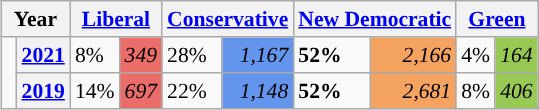<table class="wikitable" style="float:right; width:400; font-size:90%; margin-left:1em;">
<tr>
<th colspan="2" scope="col">Year</th>
<th colspan="2" scope="col"><a href='#'>Liberal</a></th>
<th colspan="2" scope="col"><a href='#'>Conservative</a></th>
<th colspan="2" scope="col"><a href='#'>New Democratic</a></th>
<th colspan="2" scope="col"><a href='#'>Green</a></th>
</tr>
<tr>
<td rowspan="2" style="width: 0.25em; background-color: "></td>
<th><a href='#'>2021</a></th>
<td>8%</td>
<td style="text-align:right; background:#EA6D6A;"><em>349</em></td>
<td>28%</td>
<td style="text-align:right; background:#6495ED;"><em>1,167</em></td>
<td><strong>52%</strong></td>
<td style="text-align:right; background:#F4A460;"><em>2,166</em></td>
<td>4%</td>
<td style="text-align:right; background:#99C955;"><em>164</em></td>
</tr>
<tr>
<th><a href='#'>2019</a></th>
<td>14%</td>
<td style="text-align:right; background:#EA6D6A;"><em>697</em></td>
<td>22%</td>
<td style="text-align:right; background:#6495ED;"><em>1,148</em></td>
<td><strong>52%</strong></td>
<td style="text-align:right; background:#F4A460;"><em>2,681</em></td>
<td>8%</td>
<td style="text-align:right; background:#99C955;"><em>406</em></td>
</tr>
</table>
